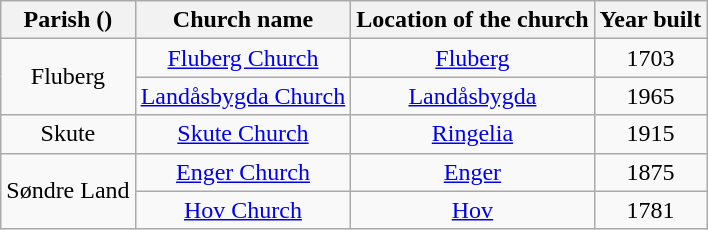<table class="wikitable" style="text-align:center">
<tr>
<th>Parish ()</th>
<th>Church name</th>
<th>Location of the church</th>
<th>Year built</th>
</tr>
<tr>
<td rowspan="2">Fluberg</td>
<td><a href='#'>Fluberg Church</a></td>
<td><a href='#'>Fluberg</a></td>
<td>1703</td>
</tr>
<tr>
<td><a href='#'>Landåsbygda Church</a></td>
<td><a href='#'>Landåsbygda</a></td>
<td>1965</td>
</tr>
<tr>
<td rowspan="1">Skute</td>
<td><a href='#'>Skute Church</a></td>
<td><a href='#'>Ringelia</a></td>
<td>1915</td>
</tr>
<tr>
<td rowspan="2">Søndre Land</td>
<td><a href='#'>Enger Church</a></td>
<td><a href='#'>Enger</a></td>
<td>1875</td>
</tr>
<tr>
<td><a href='#'>Hov Church</a></td>
<td><a href='#'>Hov</a></td>
<td>1781</td>
</tr>
</table>
